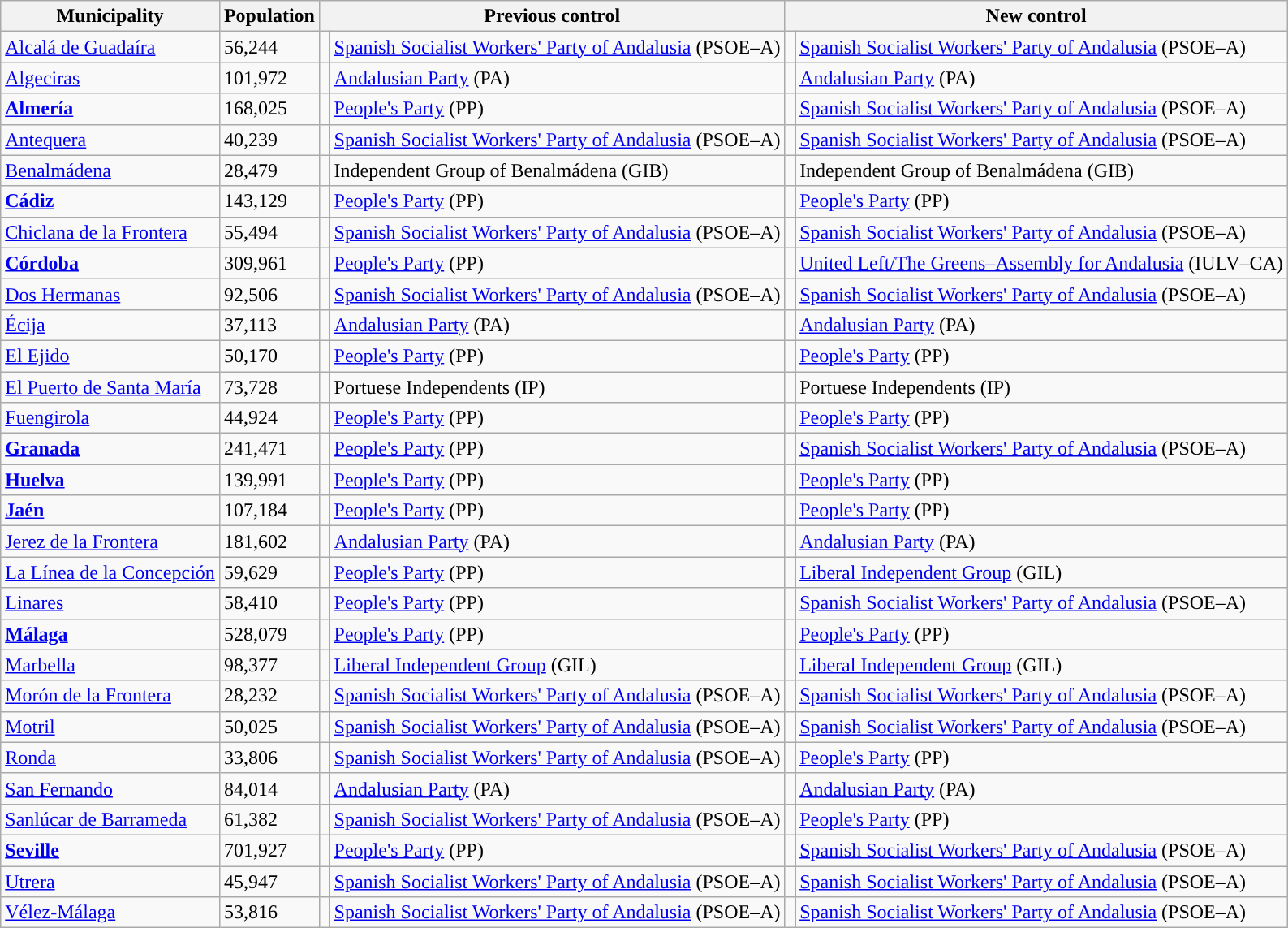<table class="wikitable sortable">
<tr>
<th>Municipality</th>
<th>Population</th>
<th colspan="2" style="width:375px;">Previous control</th>
<th colspan="2" style="width:375px;">New control</th>
</tr>
<tr>
<td><a href='#'>Alcalá de Guadaíra</a></td>
<td>56,244</td>
<td width="1" style="color:inherit;background:"></td>
<td><a href='#'>Spanish Socialist Workers' Party of Andalusia</a> (PSOE–A)</td>
<td width="1" style="color:inherit;background:"></td>
<td><a href='#'>Spanish Socialist Workers' Party of Andalusia</a> (PSOE–A)</td>
</tr>
<tr>
<td><a href='#'>Algeciras</a></td>
<td>101,972</td>
<td style="color:inherit;background:"></td>
<td><a href='#'>Andalusian Party</a> (PA)</td>
<td style="color:inherit;background:"></td>
<td><a href='#'>Andalusian Party</a> (PA)</td>
</tr>
<tr>
<td><strong><a href='#'>Almería</a></strong></td>
<td>168,025</td>
<td style="color:inherit;background:"></td>
<td><a href='#'>People's Party</a> (PP)</td>
<td style="color:inherit;background:"></td>
<td><a href='#'>Spanish Socialist Workers' Party of Andalusia</a> (PSOE–A)</td>
</tr>
<tr>
<td><a href='#'>Antequera</a></td>
<td>40,239</td>
<td style="color:inherit;background:"></td>
<td><a href='#'>Spanish Socialist Workers' Party of Andalusia</a> (PSOE–A)</td>
<td style="color:inherit;background:"></td>
<td><a href='#'>Spanish Socialist Workers' Party of Andalusia</a> (PSOE–A)</td>
</tr>
<tr>
<td><a href='#'>Benalmádena</a></td>
<td>28,479</td>
<td style="color:inherit;background:"></td>
<td>Independent Group of Benalmádena (GIB)</td>
<td style="color:inherit;background:"></td>
<td>Independent Group of Benalmádena (GIB)</td>
</tr>
<tr>
<td><strong><a href='#'>Cádiz</a></strong></td>
<td>143,129</td>
<td style="color:inherit;background:"></td>
<td><a href='#'>People's Party</a> (PP)</td>
<td style="color:inherit;background:"></td>
<td><a href='#'>People's Party</a> (PP)</td>
</tr>
<tr>
<td><a href='#'>Chiclana de la Frontera</a></td>
<td>55,494</td>
<td style="color:inherit;background:"></td>
<td><a href='#'>Spanish Socialist Workers' Party of Andalusia</a> (PSOE–A)</td>
<td style="color:inherit;background:"></td>
<td><a href='#'>Spanish Socialist Workers' Party of Andalusia</a> (PSOE–A)</td>
</tr>
<tr>
<td><strong><a href='#'>Córdoba</a></strong></td>
<td>309,961</td>
<td style="color:inherit;background:"></td>
<td><a href='#'>People's Party</a> (PP)</td>
<td style="color:inherit;background:"></td>
<td><a href='#'>United Left/The Greens–Assembly for Andalusia</a> (IULV–CA)</td>
</tr>
<tr>
<td><a href='#'>Dos Hermanas</a></td>
<td>92,506</td>
<td style="color:inherit;background:"></td>
<td><a href='#'>Spanish Socialist Workers' Party of Andalusia</a> (PSOE–A)</td>
<td style="color:inherit;background:"></td>
<td><a href='#'>Spanish Socialist Workers' Party of Andalusia</a> (PSOE–A)</td>
</tr>
<tr>
<td><a href='#'>Écija</a></td>
<td>37,113</td>
<td style="color:inherit;background:"></td>
<td><a href='#'>Andalusian Party</a> (PA)</td>
<td style="color:inherit;background:"></td>
<td><a href='#'>Andalusian Party</a> (PA)</td>
</tr>
<tr>
<td><a href='#'>El Ejido</a></td>
<td>50,170</td>
<td style="color:inherit;background:"></td>
<td><a href='#'>People's Party</a> (PP)</td>
<td style="color:inherit;background:"></td>
<td><a href='#'>People's Party</a> (PP)</td>
</tr>
<tr>
<td><a href='#'>El Puerto de Santa María</a></td>
<td>73,728</td>
<td style="color:inherit;background:"></td>
<td>Portuese Independents (IP)</td>
<td style="color:inherit;background:"></td>
<td>Portuese Independents (IP)</td>
</tr>
<tr>
<td><a href='#'>Fuengirola</a></td>
<td>44,924</td>
<td style="color:inherit;background:"></td>
<td><a href='#'>People's Party</a> (PP)</td>
<td style="color:inherit;background:"></td>
<td><a href='#'>People's Party</a> (PP)</td>
</tr>
<tr>
<td><strong><a href='#'>Granada</a></strong></td>
<td>241,471</td>
<td style="color:inherit;background:"></td>
<td><a href='#'>People's Party</a> (PP)</td>
<td style="color:inherit;background:"></td>
<td><a href='#'>Spanish Socialist Workers' Party of Andalusia</a> (PSOE–A)</td>
</tr>
<tr>
<td><strong><a href='#'>Huelva</a></strong></td>
<td>139,991</td>
<td style="color:inherit;background:"></td>
<td><a href='#'>People's Party</a> (PP)</td>
<td style="color:inherit;background:"></td>
<td><a href='#'>People's Party</a> (PP)</td>
</tr>
<tr>
<td><strong><a href='#'>Jaén</a></strong></td>
<td>107,184</td>
<td style="color:inherit;background:"></td>
<td><a href='#'>People's Party</a> (PP)</td>
<td style="color:inherit;background:"></td>
<td><a href='#'>People's Party</a> (PP)</td>
</tr>
<tr>
<td><a href='#'>Jerez de la Frontera</a></td>
<td>181,602</td>
<td style="color:inherit;background:"></td>
<td><a href='#'>Andalusian Party</a> (PA)</td>
<td style="color:inherit;background:"></td>
<td><a href='#'>Andalusian Party</a> (PA) </td>
</tr>
<tr>
<td><a href='#'>La Línea de la Concepción</a></td>
<td>59,629</td>
<td style="color:inherit;background:"></td>
<td><a href='#'>People's Party</a> (PP)</td>
<td style="color:inherit;background:"></td>
<td><a href='#'>Liberal Independent Group</a> (GIL) </td>
</tr>
<tr>
<td><a href='#'>Linares</a></td>
<td>58,410</td>
<td style="color:inherit;background:"></td>
<td><a href='#'>People's Party</a> (PP)</td>
<td style="color:inherit;background:"></td>
<td><a href='#'>Spanish Socialist Workers' Party of Andalusia</a> (PSOE–A)</td>
</tr>
<tr>
<td><strong><a href='#'>Málaga</a></strong></td>
<td>528,079</td>
<td style="color:inherit;background:"></td>
<td><a href='#'>People's Party</a> (PP)</td>
<td style="color:inherit;background:"></td>
<td><a href='#'>People's Party</a> (PP)</td>
</tr>
<tr>
<td><a href='#'>Marbella</a></td>
<td>98,377</td>
<td style="color:inherit;background:"></td>
<td><a href='#'>Liberal Independent Group</a> (GIL)</td>
<td style="color:inherit;background:"></td>
<td><a href='#'>Liberal Independent Group</a> (GIL)</td>
</tr>
<tr>
<td><a href='#'>Morón de la Frontera</a></td>
<td>28,232</td>
<td style="color:inherit;background:"></td>
<td><a href='#'>Spanish Socialist Workers' Party of Andalusia</a> (PSOE–A)</td>
<td style="color:inherit;background:"></td>
<td><a href='#'>Spanish Socialist Workers' Party of Andalusia</a> (PSOE–A)</td>
</tr>
<tr>
<td><a href='#'>Motril</a></td>
<td>50,025</td>
<td style="color:inherit;background:"></td>
<td><a href='#'>Spanish Socialist Workers' Party of Andalusia</a> (PSOE–A)</td>
<td style="color:inherit;background:"></td>
<td><a href='#'>Spanish Socialist Workers' Party of Andalusia</a> (PSOE–A)</td>
</tr>
<tr>
<td><a href='#'>Ronda</a></td>
<td>33,806</td>
<td style="color:inherit;background:"></td>
<td><a href='#'>Spanish Socialist Workers' Party of Andalusia</a> (PSOE–A)</td>
<td style="color:inherit;background:"></td>
<td><a href='#'>People's Party</a> (PP) </td>
</tr>
<tr>
<td><a href='#'>San Fernando</a></td>
<td>84,014</td>
<td style="color:inherit;background:"></td>
<td><a href='#'>Andalusian Party</a> (PA)</td>
<td style="color:inherit;background:"></td>
<td><a href='#'>Andalusian Party</a> (PA)</td>
</tr>
<tr>
<td><a href='#'>Sanlúcar de Barrameda</a></td>
<td>61,382</td>
<td style="color:inherit;background:"></td>
<td><a href='#'>Spanish Socialist Workers' Party of Andalusia</a> (PSOE–A)</td>
<td style="color:inherit;background:"></td>
<td><a href='#'>People's Party</a> (PP)</td>
</tr>
<tr>
<td><strong><a href='#'>Seville</a></strong></td>
<td>701,927</td>
<td style="color:inherit;background:"></td>
<td><a href='#'>People's Party</a> (PP)</td>
<td style="color:inherit;background:"></td>
<td><a href='#'>Spanish Socialist Workers' Party of Andalusia</a> (PSOE–A)</td>
</tr>
<tr>
<td><a href='#'>Utrera</a></td>
<td>45,947</td>
<td style="color:inherit;background:"></td>
<td><a href='#'>Spanish Socialist Workers' Party of Andalusia</a> (PSOE–A)</td>
<td style="color:inherit;background:"></td>
<td><a href='#'>Spanish Socialist Workers' Party of Andalusia</a> (PSOE–A)</td>
</tr>
<tr>
<td><a href='#'>Vélez-Málaga</a></td>
<td>53,816</td>
<td style="color:inherit;background:"></td>
<td><a href='#'>Spanish Socialist Workers' Party of Andalusia</a> (PSOE–A)</td>
<td style="color:inherit;background:"></td>
<td><a href='#'>Spanish Socialist Workers' Party of Andalusia</a> (PSOE–A)</td>
</tr>
</table>
